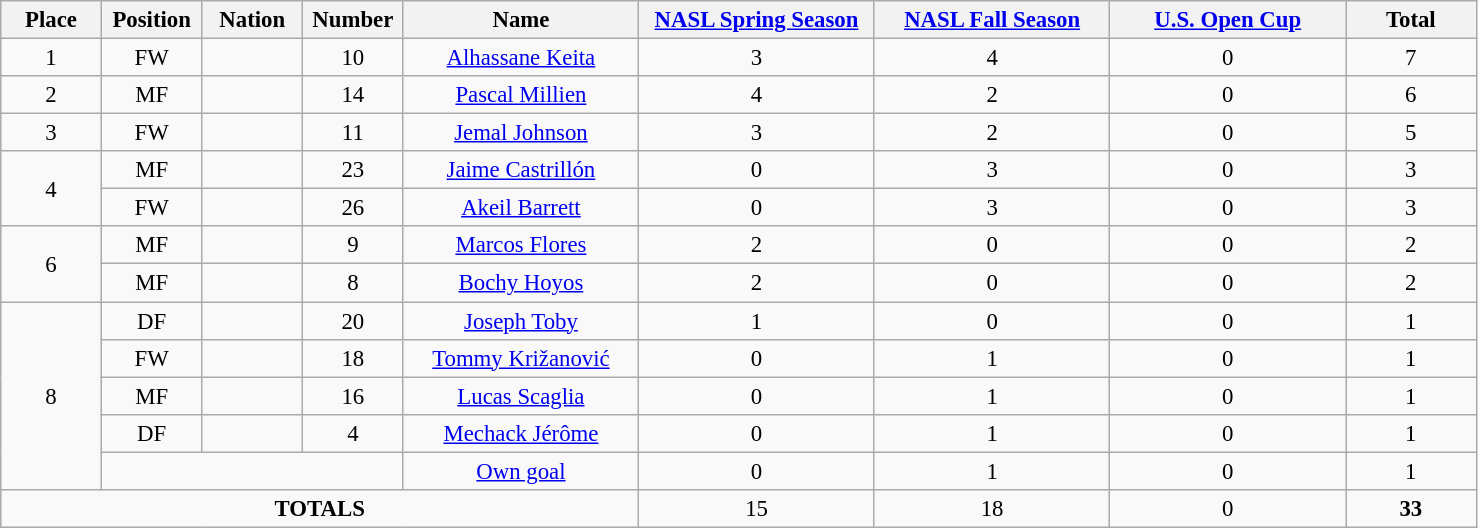<table class="wikitable" style="font-size: 95%; text-align: center;">
<tr>
<th width=60>Place</th>
<th width=60>Position</th>
<th width=60>Nation</th>
<th width=60>Number</th>
<th width=150>Name</th>
<th width=150><a href='#'>NASL Spring Season</a></th>
<th width=150><a href='#'>NASL Fall Season</a></th>
<th width=150><a href='#'>U.S. Open Cup</a></th>
<th width=80>Total</th>
</tr>
<tr>
<td>1</td>
<td>FW</td>
<td></td>
<td>10</td>
<td><a href='#'>Alhassane Keita</a></td>
<td>3</td>
<td>4</td>
<td>0</td>
<td>7</td>
</tr>
<tr>
<td>2</td>
<td>MF</td>
<td></td>
<td>14</td>
<td><a href='#'>Pascal Millien</a></td>
<td>4</td>
<td>2</td>
<td>0</td>
<td>6</td>
</tr>
<tr>
<td>3</td>
<td>FW</td>
<td></td>
<td>11</td>
<td><a href='#'>Jemal Johnson</a></td>
<td>3</td>
<td>2</td>
<td>0</td>
<td>5</td>
</tr>
<tr>
<td rowspan="2">4</td>
<td>MF</td>
<td></td>
<td>23</td>
<td><a href='#'>Jaime Castrillón</a></td>
<td>0</td>
<td>3</td>
<td>0</td>
<td>3</td>
</tr>
<tr>
<td>FW</td>
<td></td>
<td>26</td>
<td><a href='#'>Akeil Barrett</a></td>
<td>0</td>
<td>3</td>
<td>0</td>
<td>3</td>
</tr>
<tr>
<td rowspan="2">6</td>
<td>MF</td>
<td></td>
<td>9</td>
<td><a href='#'>Marcos Flores</a></td>
<td>2</td>
<td>0</td>
<td>0</td>
<td>2</td>
</tr>
<tr>
<td>MF</td>
<td></td>
<td>8</td>
<td><a href='#'>Bochy Hoyos</a></td>
<td>2</td>
<td>0</td>
<td>0</td>
<td>2</td>
</tr>
<tr>
<td rowspan="5">8</td>
<td>DF</td>
<td></td>
<td>20</td>
<td><a href='#'>Joseph Toby</a></td>
<td>1</td>
<td>0</td>
<td>0</td>
<td>1</td>
</tr>
<tr>
<td>FW</td>
<td></td>
<td>18</td>
<td><a href='#'>Tommy Križanović</a></td>
<td>0</td>
<td>1</td>
<td>0</td>
<td>1</td>
</tr>
<tr>
<td>MF</td>
<td></td>
<td>16</td>
<td><a href='#'>Lucas Scaglia</a></td>
<td>0</td>
<td>1</td>
<td>0</td>
<td>1</td>
</tr>
<tr>
<td>DF</td>
<td></td>
<td>4</td>
<td><a href='#'>Mechack Jérôme</a></td>
<td>0</td>
<td>1</td>
<td>0</td>
<td>1</td>
</tr>
<tr>
<td colspan="3"></td>
<td><a href='#'>Own goal</a></td>
<td>0</td>
<td>1</td>
<td>0</td>
<td>1</td>
</tr>
<tr>
<td colspan="5"><strong>TOTALS</strong></td>
<td>15</td>
<td>18</td>
<td>0</td>
<td><strong>33</strong></td>
</tr>
</table>
